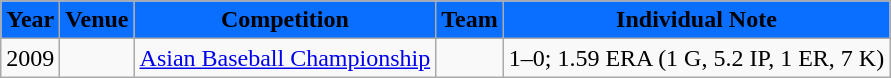<table class="wikitable">
<tr>
<th style="background:#0A6EFF"><span>Year</span></th>
<th style="background:#0A6EFF"><span>Venue</span></th>
<th style="background:#0A6EFF"><span>Competition</span></th>
<th style="background:#0A6EFF"><span>Team</span></th>
<th style="background:#0A6EFF"><span>Individual Note</span></th>
</tr>
<tr>
<td>2009</td>
<td></td>
<td><a href='#'>Asian Baseball Championship</a></td>
<td style="text-align:center"></td>
<td>1–0; 1.59 ERA (1 G, 5.2 IP, 1 ER, 7 K)</td>
</tr>
</table>
